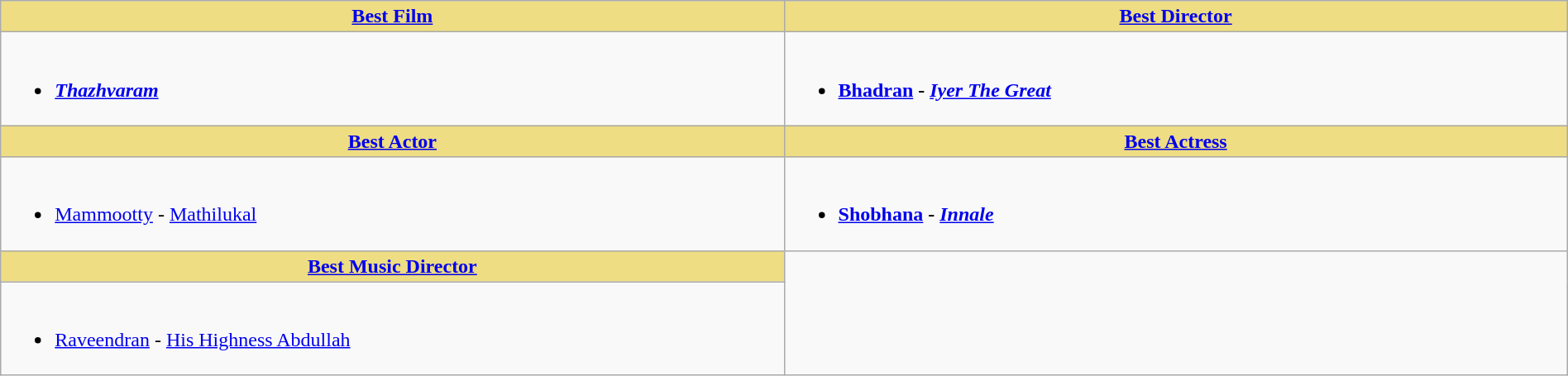<table class="wikitable" width=100% |>
<tr>
<th !  style="background:#eedd82; text-align:center; width:50%;"><a href='#'>Best Film</a></th>
<th !  style="background:#eedd82; text-align:center; width:50%;"><a href='#'>Best Director</a></th>
</tr>
<tr>
<td><br><ul><li><strong><em><a href='#'>Thazhvaram</a></em></strong></li></ul></td>
<td><br><ul><li><strong><a href='#'>Bhadran</a> - <em><a href='#'>Iyer The Great</a><strong><em></li></ul></td>
</tr>
<tr>
<th ! style="background:#eedd82; text-align:center;"><a href='#'>Best Actor</a></th>
<th ! style="background:#eedd82; text-align:center;"><a href='#'>Best Actress</a></th>
</tr>
<tr>
<td><br><ul><li></strong><a href='#'>Mammootty</a> - </em><a href='#'>Mathilukal</a></em></strong></li></ul></td>
<td><br><ul><li><strong><a href='#'>Shobhana</a> - <em><a href='#'>Innale</a><strong><em></li></ul></td>
</tr>
<tr>
<th ! style="background:#eedd82; text-align:center;"><a href='#'>Best Music Director</a></th>
</tr>
<tr>
<td><br><ul><li></strong><a href='#'>Raveendran</a> - </em><a href='#'>His Highness Abdullah</a></em></strong></li></ul></td>
</tr>
</table>
